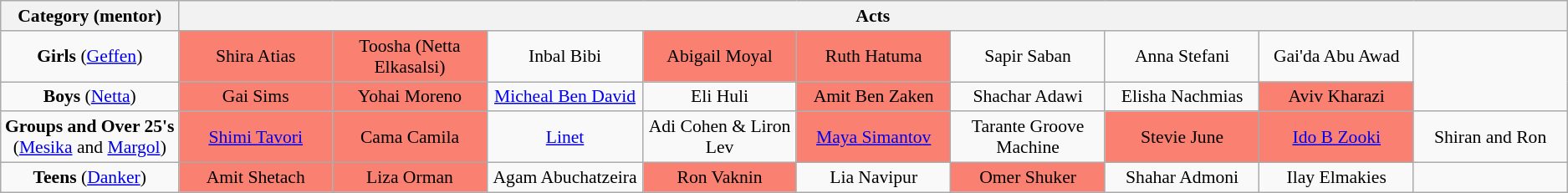<table class="wikitable" style="font-size:90%; text-align:center">
<tr>
<th>Category (mentor)</th>
<th colspan="9">Acts</th>
</tr>
<tr>
<td style="width: 140px;"><strong>Girls</strong> (<a href='#'>Geffen</a>)</td>
<td style="width: 120px; background:salmon;">Shira Atias</td>
<td style="width: 120px; background:salmon;">Toosha (Netta Elkasalsi)</td>
<td style="width: 120px;">Inbal Bibi</td>
<td style="width: 120px; background:salmon;">Abigail Moyal</td>
<td style="width: 120px; background:salmon;">Ruth Hatuma</td>
<td style="width: 120px;">Sapir Saban</td>
<td style="width: 120px;">Anna Stefani</td>
<td style="width: 120px;">Gai'da Abu Awad</td>
</tr>
<tr>
<td><strong>Boys</strong> (<a href='#'>Netta</a>)</td>
<td style="width: 120px; background:salmon;">Gai Sims</td>
<td style="width: 120px; background:salmon;">Yohai Moreno</td>
<td style="width: 120px;"><a href='#'>Micheal Ben David</a></td>
<td style="width: 120px;">Eli Huli</td>
<td style="width: 120px; background:salmon;">Amit Ben Zaken</td>
<td style="width: 120px;">Shachar Adawi</td>
<td style="width: 120px;">Elisha Nachmias</td>
<td style="width: 120px; background:salmon;">Aviv Kharazi</td>
</tr>
<tr>
<td><strong>Groups and Over 25's</strong> (<a href='#'>Mesika</a> and <a href='#'>Margol</a>)</td>
<td style="width: 120px; background:salmon;"><a href='#'>Shimi Tavori</a></td>
<td style="width: 120px; background:salmon;">Cama Camila</td>
<td style="width: 120px;"><a href='#'>Linet</a></td>
<td style="width: 120px;">Adi Cohen & Liron Lev</td>
<td style="width: 120px; background:salmon;"><a href='#'>Maya Simantov</a></td>
<td style="width: 120px;">Tarante Groove Machine</td>
<td style="width: 120px; background:salmon;">Stevie June</td>
<td style="width: 120px; background:salmon;"><a href='#'>Ido B Zooki</a></td>
<td style="width: 120px;">Shiran and Ron</td>
</tr>
<tr>
<td><strong>Teens</strong> (<a href='#'>Danker</a>)</td>
<td style="width: 120px; background:salmon;">Amit Shetach</td>
<td style="width: 120px; background:salmon;">Liza Orman</td>
<td style="width: 120px;">Agam Abuchatzeira</td>
<td style="width: 120px; background:salmon;">Ron Vaknin</td>
<td style="width: 120px;">Lia Navipur</td>
<td style="width: 120px; background:salmon;">Omer Shuker</td>
<td style="width: 120px;">Shahar Admoni</td>
<td style="width: 120px;">Ilay Elmakies</td>
</tr>
</table>
